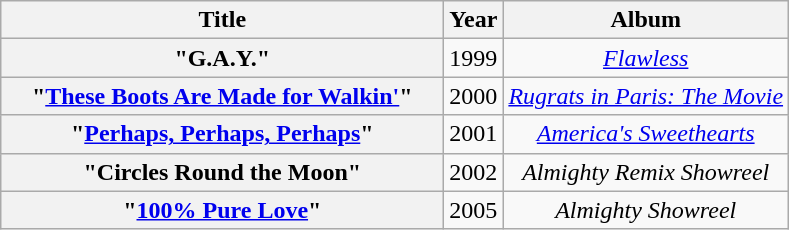<table class="wikitable plainrowheaders" style="text-align:center;">
<tr>
<th scope="col" style="width:18em;">Title</th>
<th scope="col">Year</th>
<th scope="col">Album</th>
</tr>
<tr>
<th scope="row">"G.A.Y."</th>
<td>1999</td>
<td><em><a href='#'>Flawless</a></em></td>
</tr>
<tr>
<th scope="row">"<a href='#'>These Boots Are Made for Walkin'</a>"</th>
<td>2000</td>
<td><em><a href='#'>Rugrats in Paris: The Movie</a></em></td>
</tr>
<tr>
<th scope="row">"<a href='#'>Perhaps, Perhaps, Perhaps</a>"</th>
<td>2001</td>
<td><em><a href='#'>America's Sweethearts</a></em></td>
</tr>
<tr>
<th scope="row">"Circles Round the Moon"</th>
<td>2002</td>
<td><em>Almighty Remix Showreel</em></td>
</tr>
<tr>
<th scope="row">"<a href='#'>100% Pure Love</a>"</th>
<td>2005</td>
<td><em>Almighty Showreel</em></td>
</tr>
</table>
